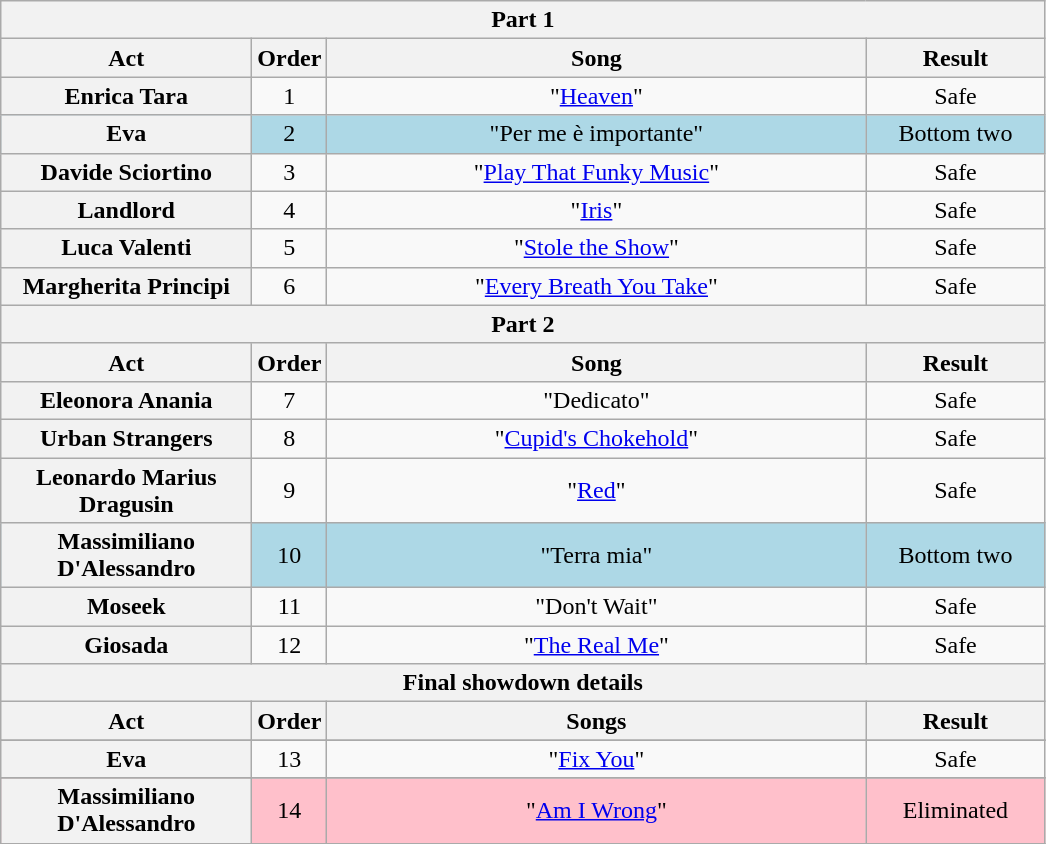<table class="wikitable plainrowheaders" style="text-align:center;">
<tr>
<th colspan="4">Part 1</th>
</tr>
<tr>
<th scope="col" style="width:10em;">Act</th>
<th scope="col">Order</th>
<th scope="col" style="width:22em;">Song</th>
<th scope="col" style="width:7em;">Result</th>
</tr>
<tr>
<th scope="row">Enrica Tara</th>
<td>1</td>
<td>"<a href='#'>Heaven</a>"</td>
<td>Safe</td>
</tr>
<tr style="background:lightblue;">
<th scope="row">Eva</th>
<td>2</td>
<td>"Per me è importante"</td>
<td>Bottom two</td>
</tr>
<tr>
<th scope="row">Davide Sciortino</th>
<td>3</td>
<td>"<a href='#'>Play That Funky Music</a>"</td>
<td>Safe</td>
</tr>
<tr>
<th scope="row">Landlord</th>
<td>4</td>
<td>"<a href='#'>Iris</a>"</td>
<td>Safe</td>
</tr>
<tr>
<th scope="row">Luca Valenti</th>
<td>5</td>
<td>"<a href='#'>Stole the Show</a>"</td>
<td>Safe</td>
</tr>
<tr>
<th scope="row">Margherita Principi</th>
<td>6</td>
<td>"<a href='#'>Every Breath You Take</a>"</td>
<td>Safe</td>
</tr>
<tr>
<th colspan="4">Part 2</th>
</tr>
<tr>
<th scope="col" style="width:10em;">Act</th>
<th scope="col">Order</th>
<th scope="col" style="width:20em;">Song</th>
<th scope="col" style="width:7em;">Result</th>
</tr>
<tr>
<th scope="row">Eleonora Anania</th>
<td>7</td>
<td>"Dedicato"</td>
<td>Safe</td>
</tr>
<tr>
<th scope="row">Urban Strangers</th>
<td>8</td>
<td>"<a href='#'>Cupid's Chokehold</a>"</td>
<td>Safe</td>
</tr>
<tr>
<th scope="row">Leonardo Marius Dragusin</th>
<td>9</td>
<td>"<a href='#'>Red</a>"</td>
<td>Safe</td>
</tr>
<tr style="background:lightblue;">
<th scope="row">Massimiliano D'Alessandro</th>
<td>10</td>
<td>"Terra mia"</td>
<td>Bottom two</td>
</tr>
<tr>
<th scope="row">Moseek</th>
<td>11</td>
<td>"Don't Wait"</td>
<td>Safe</td>
</tr>
<tr>
<th scope="row">Giosada</th>
<td>12</td>
<td>"<a href='#'>The Real Me</a>"</td>
<td>Safe</td>
</tr>
<tr>
<th colspan="4">Final showdown details</th>
</tr>
<tr>
<th scope="col" style="width:10em;">Act</th>
<th scope="col">Order</th>
<th scope="col" style="width:20em;">Songs</th>
<th scope="col" style="width:7em;">Result</th>
</tr>
<tr>
</tr>
<tr>
<th scope="row">Eva</th>
<td>13</td>
<td>"<a href='#'>Fix You</a>"</td>
<td>Safe</td>
</tr>
<tr>
</tr>
<tr style="background:pink;">
<th scope="row">Massimiliano D'Alessandro</th>
<td>14</td>
<td>"<a href='#'>Am I Wrong</a>"</td>
<td>Eliminated</td>
</tr>
<tr>
</tr>
</table>
